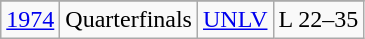<table class="wikitable">
<tr>
</tr>
<tr align="center">
<td><a href='#'>1974</a></td>
<td>Quarterfinals</td>
<td><a href='#'>UNLV</a></td>
<td>L 22–35</td>
</tr>
</table>
